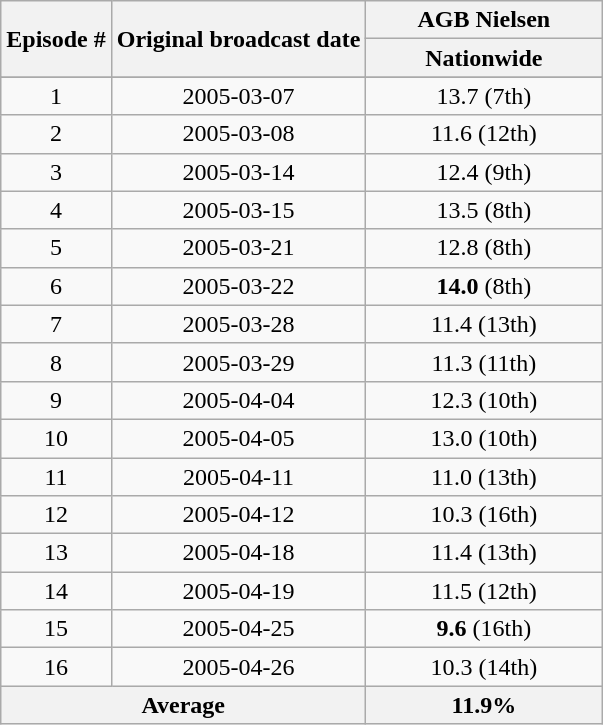<table class=wikitable style="text-align:center">
<tr>
<th rowspan="2">Episode #</th>
<th rowspan="2">Original broadcast date</th>
<th colspan="2">AGB Nielsen </th>
</tr>
<tr>
<th width=150>Nationwide</th>
</tr>
<tr>
</tr>
<tr align="center">
<td>1</td>
<td>2005-03-07</td>
<td>13.7 (7th)</td>
</tr>
<tr>
<td>2</td>
<td>2005-03-08</td>
<td>11.6 (12th)</td>
</tr>
<tr>
<td>3</td>
<td>2005-03-14</td>
<td>12.4 (9th)</td>
</tr>
<tr>
<td>4</td>
<td>2005-03-15</td>
<td>13.5 (8th)</td>
</tr>
<tr>
<td>5</td>
<td>2005-03-21</td>
<td>12.8 (8th)</td>
</tr>
<tr>
<td>6</td>
<td>2005-03-22</td>
<td><span><strong>14.0</strong></span> (8th)</td>
</tr>
<tr>
<td>7</td>
<td>2005-03-28</td>
<td>11.4 (13th)</td>
</tr>
<tr>
<td>8</td>
<td>2005-03-29</td>
<td>11.3 (11th)</td>
</tr>
<tr>
<td>9</td>
<td>2005-04-04</td>
<td>12.3 (10th)</td>
</tr>
<tr>
<td>10</td>
<td>2005-04-05</td>
<td>13.0 (10th)</td>
</tr>
<tr>
<td>11</td>
<td>2005-04-11</td>
<td>11.0 (13th)</td>
</tr>
<tr>
<td>12</td>
<td>2005-04-12</td>
<td>10.3 (16th)</td>
</tr>
<tr>
<td>13</td>
<td>2005-04-18</td>
<td>11.4 (13th)</td>
</tr>
<tr>
<td>14</td>
<td>2005-04-19</td>
<td>11.5 (12th)</td>
</tr>
<tr>
<td>15</td>
<td>2005-04-25</td>
<td><span><strong>9.6</strong></span> (16th)</td>
</tr>
<tr>
<td>16</td>
<td>2005-04-26</td>
<td>10.3 (14th)</td>
</tr>
<tr>
<th colspan=2>Average</th>
<th>11.9%</th>
</tr>
</table>
